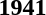<table>
<tr>
<td><strong>1941</strong><br></td>
</tr>
</table>
